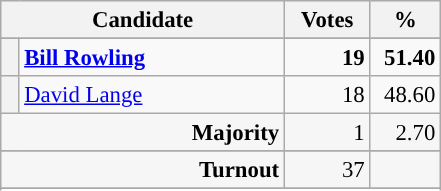<table class="wikitable" style="font-size: 95%;">
<tr style="background-color:#E9E9E9">
<th colspan="2" style="width: 170px">Candidate</th>
<th style="width: 50px">Votes</th>
<th style="width: 40px">%</th>
</tr>
<tr>
</tr>
<tr>
<th width=5 style="background-color: "></th>
<td style="width: 170px"><strong><a href='#'>Bill Rowling</a></strong></td>
<td align="right"><strong>19</strong></td>
<td align="right"><strong>51.40</strong></td>
</tr>
<tr>
<th style="background-color: "></th>
<td style="width: 170px"><a href='#'>David Lange</a></td>
<td align="right">18</td>
<td align="right">48.60</td>
</tr>
<tr style="background-color:#F6F6F6">
<td colspan="2" align="right"><strong>Majority</strong></td>
<td align="right">1</td>
<td align="right">2.70</td>
</tr>
<tr>
</tr>
<tr style="background-color:#F6F6F6">
<td colspan="2" align="right"><strong>Turnout</strong></td>
<td align="right">37</td>
<td></td>
</tr>
<tr>
</tr>
<tr style="background-color:#F6F6F6">
</tr>
</table>
